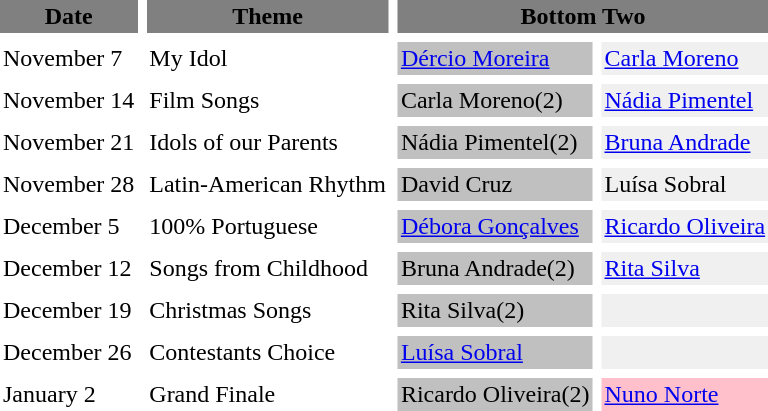<table cellpadding=2 cellspacing=6>
<tr bgcolor=#808080>
<th>Date</th>
<th>Theme</th>
<th colspan=2 align="center">Bottom Two</th>
</tr>
<tr>
<td>November 7</td>
<td>My Idol</td>
<td bgcolor="#C0C0C0"><a href='#'>Dércio Moreira</a></td>
<td bgcolor="#F0F0F0"><a href='#'>Carla Moreno</a></td>
</tr>
<tr>
<td>November 14</td>
<td>Film Songs</td>
<td bgcolor="#C0C0C0">Carla Moreno(2)</td>
<td bgcolor="#F0F0F0"><a href='#'>Nádia Pimentel</a></td>
</tr>
<tr>
<td>November 21</td>
<td>Idols of our Parents</td>
<td bgcolor="#C0C0C0">Nádia Pimentel(2)</td>
<td bgcolor="#F0F0F0"><a href='#'>Bruna Andrade</a></td>
</tr>
<tr>
<td>November 28</td>
<td>Latin-American Rhythm</td>
<td bgcolor="#C0C0C0">David Cruz</td>
<td bgcolor="#F0F0F0">Luísa Sobral</td>
</tr>
<tr>
<td>December 5</td>
<td>100% Portuguese</td>
<td bgcolor="#C0C0C0"><a href='#'>Débora Gonçalves</a></td>
<td bgcolor="#F0F0F0"><a href='#'>Ricardo Oliveira</a></td>
</tr>
<tr>
<td>December 12</td>
<td>Songs from Childhood</td>
<td bgcolor="#C0C0C0">Bruna Andrade(2)</td>
<td bgcolor="#F0F0F0"><a href='#'>Rita Silva</a></td>
</tr>
<tr>
<td>December 19</td>
<td>Christmas Songs</td>
<td bgcolor="#C0C0C0">Rita Silva(2)</td>
<td bgcolor="#F0F0F0"></td>
</tr>
<tr>
<td>December 26</td>
<td>Contestants Choice</td>
<td bgcolor="#C0C0C0"><a href='#'>Luísa Sobral</a></td>
<td bgcolor="#F0F0F0"></td>
</tr>
<tr>
<td>January 2</td>
<td>Grand Finale</td>
<td bgcolor="#C0C0C0">Ricardo Oliveira(2)</td>
<td bgcolor="pink"><a href='#'>Nuno Norte</a></td>
<td></td>
</tr>
</table>
